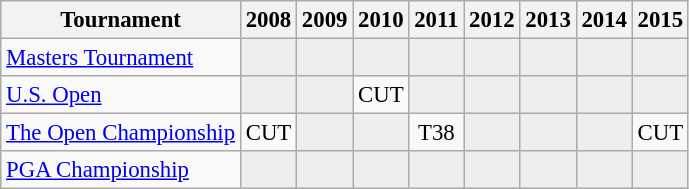<table class="wikitable" style="font-size:95%;text-align:center;">
<tr>
<th>Tournament</th>
<th>2008</th>
<th>2009</th>
<th>2010</th>
<th>2011</th>
<th>2012</th>
<th>2013</th>
<th>2014</th>
<th>2015</th>
</tr>
<tr>
<td align=left><a href='#'>Masters Tournament</a></td>
<td style="background:#eeeeee;"></td>
<td style="background:#eeeeee;"></td>
<td style="background:#eeeeee;"></td>
<td style="background:#eeeeee;"></td>
<td style="background:#eeeeee;"></td>
<td style="background:#eeeeee;"></td>
<td style="background:#eeeeee;"></td>
<td style="background:#eeeeee;"></td>
</tr>
<tr>
<td align=left><a href='#'>U.S. Open</a></td>
<td style="background:#eeeeee;"></td>
<td style="background:#eeeeee;"></td>
<td>CUT</td>
<td style="background:#eeeeee;"></td>
<td style="background:#eeeeee;"></td>
<td style="background:#eeeeee;"></td>
<td style="background:#eeeeee;"></td>
<td style="background:#eeeeee;"></td>
</tr>
<tr>
<td align=left><a href='#'>The Open Championship</a></td>
<td>CUT</td>
<td style="background:#eeeeee;"></td>
<td style="background:#eeeeee;"></td>
<td>T38</td>
<td style="background:#eeeeee;"></td>
<td style="background:#eeeeee;"></td>
<td style="background:#eeeeee;"></td>
<td>CUT</td>
</tr>
<tr>
<td align=left><a href='#'>PGA Championship</a></td>
<td style="background:#eeeeee;"></td>
<td style="background:#eeeeee;"></td>
<td style="background:#eeeeee;"></td>
<td style="background:#eeeeee;"></td>
<td style="background:#eeeeee;"></td>
<td style="background:#eeeeee;"></td>
<td style="background:#eeeeee;"></td>
<td style="background:#eeeeee;"></td>
</tr>
</table>
